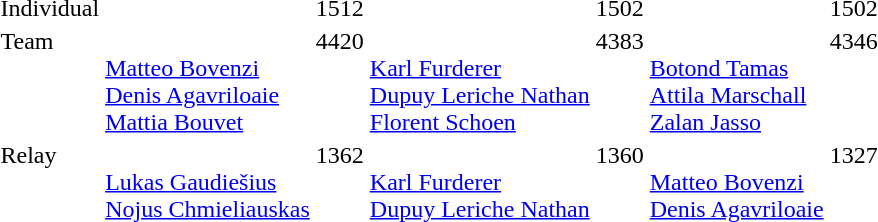<table>
<tr style="vertical-align:top;">
<td>Individual</td>
<td></td>
<td>1512</td>
<td></td>
<td>1502</td>
<td></td>
<td>1502</td>
</tr>
<tr style="vertical-align:top;">
<td>Team</td>
<td><br><a href='#'>Matteo Bovenzi</a><br><a href='#'>Denis Agavriloaie</a><br><a href='#'>Mattia Bouvet</a></td>
<td>4420</td>
<td><br><a href='#'>Karl Furderer</a><br><a href='#'>Dupuy Leriche Nathan</a><br><a href='#'>Florent Schoen</a></td>
<td>4383</td>
<td><br><a href='#'>Botond Tamas</a><br><a href='#'>Attila Marschall</a><br><a href='#'>Zalan Jasso</a></td>
<td>4346</td>
</tr>
<tr style="vertical-align:top;">
<td>Relay</td>
<td><br><a href='#'>Lukas Gaudiešius</a><br><a href='#'>Nojus Chmieliauskas</a></td>
<td>1362</td>
<td><br><a href='#'>Karl Furderer</a><br><a href='#'>Dupuy Leriche Nathan</a></td>
<td>1360</td>
<td><br><a href='#'>Matteo Bovenzi</a><br><a href='#'>Denis Agavriloaie</a></td>
<td>1327</td>
</tr>
</table>
